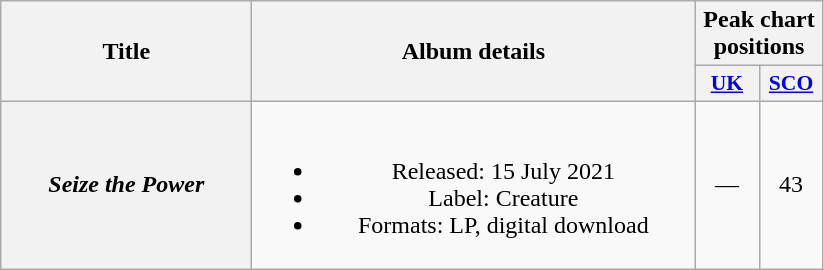<table class="wikitable plainrowheaders" style="text-align:center;">
<tr>
<th scope="col" rowspan="2" style="width:10em;">Title</th>
<th scope="col" rowspan="2" style="width:18em;">Album details</th>
<th colspan="2">Peak chart positions</th>
</tr>
<tr>
<th scope="col" style="width:2.5em;font-size:90%;"><a href='#'>UK</a><br></th>
<th scope="col" style="width:2.5em;font-size:90%;"><a href='#'>SCO</a><br></th>
</tr>
<tr>
<th scope="row"><em>Seize the Power</em></th>
<td><br><ul><li>Released: 15 July 2021</li><li>Label: Creature</li><li>Formats: LP, digital download</li></ul></td>
<td>—</td>
<td>43</td>
</tr>
</table>
